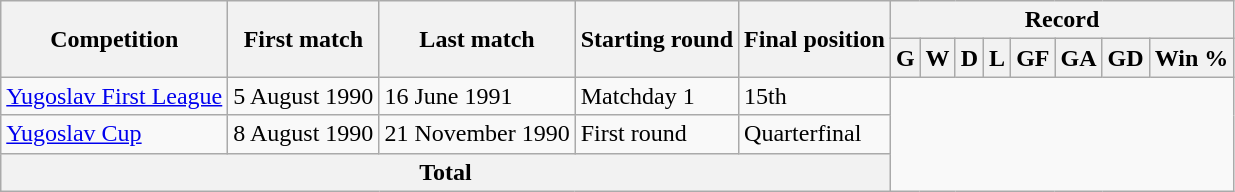<table class="wikitable" style="text-align: center">
<tr>
<th rowspan="2">Competition</th>
<th rowspan="2">First match</th>
<th rowspan="2">Last match</th>
<th rowspan="2">Starting round</th>
<th rowspan="2">Final position</th>
<th colspan="8">Record</th>
</tr>
<tr>
<th>G</th>
<th>W</th>
<th>D</th>
<th>L</th>
<th>GF</th>
<th>GA</th>
<th>GD</th>
<th>Win %</th>
</tr>
<tr>
<td align=left><a href='#'>Yugoslav First League</a></td>
<td align=left>5 August 1990</td>
<td align=left>16 June 1991</td>
<td align=left>Matchday 1</td>
<td align=left>15th<br></td>
</tr>
<tr>
<td align=left><a href='#'>Yugoslav Cup</a></td>
<td align=left>8 August 1990</td>
<td align=left>21 November 1990</td>
<td align=left>First round</td>
<td align=left>Quarterfinal<br></td>
</tr>
<tr>
<th colspan="5">Total<br></th>
</tr>
</table>
